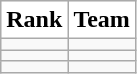<table class="wikitable collapsible" border="1">
<tr>
<th style="background:white;">Rank</th>
<th style="background:white;">Team</th>
</tr>
<tr>
<td></td>
<td></td>
</tr>
<tr>
<td></td>
<td></td>
</tr>
<tr>
<td></td>
<td></td>
</tr>
</table>
